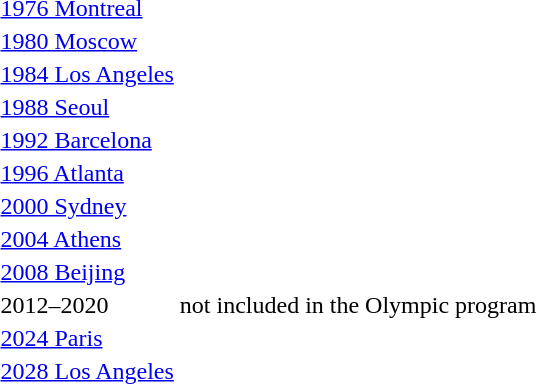<table>
<tr valign="top">
<td><a href='#'>1976 Montreal</a><br></td>
<td></td>
<td></td>
<td></td>
</tr>
<tr>
<td><a href='#'>1980 Moscow</a><br></td>
<td></td>
<td></td>
<td></td>
</tr>
<tr>
<td><a href='#'>1984 Los Angeles</a><br></td>
<td></td>
<td></td>
<td></td>
</tr>
<tr>
<td><a href='#'>1988 Seoul</a><br></td>
<td></td>
<td></td>
<td></td>
</tr>
<tr>
<td><a href='#'>1992 Barcelona</a><br></td>
<td></td>
<td></td>
<td></td>
</tr>
<tr>
<td><a href='#'>1996 Atlanta</a><br></td>
<td></td>
<td></td>
<td></td>
</tr>
<tr>
<td><a href='#'>2000 Sydney</a><br></td>
<td></td>
<td></td>
<td></td>
</tr>
<tr>
<td><a href='#'>2004 Athens</a><br></td>
<td></td>
<td></td>
<td></td>
</tr>
<tr>
<td><a href='#'>2008 Beijing</a><br></td>
<td></td>
<td></td>
<td></td>
</tr>
<tr>
<td>2012–2020</td>
<td colspan=3 align=center>not included in the Olympic program</td>
</tr>
<tr>
<td><a href='#'>2024 Paris</a> <br></td>
<td></td>
<td></td>
<td></td>
</tr>
<tr>
<td><a href='#'>2028 Los Angeles</a><br></td>
<td></td>
<td></td>
<td></td>
</tr>
<tr>
</tr>
</table>
